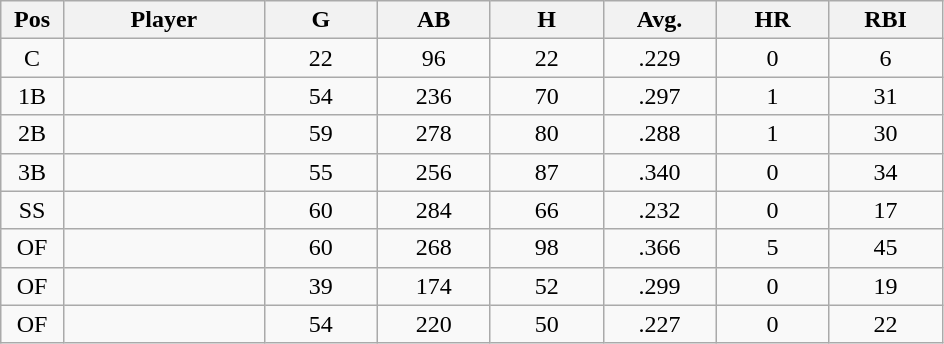<table class="wikitable sortable">
<tr>
<th bgcolor="#DDDDFF" width="5%">Pos</th>
<th bgcolor="#DDDDFF" width="16%">Player</th>
<th bgcolor="#DDDDFF" width="9%">G</th>
<th bgcolor="#DDDDFF" width="9%">AB</th>
<th bgcolor="#DDDDFF" width="9%">H</th>
<th bgcolor="#DDDDFF" width="9%">Avg.</th>
<th bgcolor="#DDDDFF" width="9%">HR</th>
<th bgcolor="#DDDDFF" width="9%">RBI</th>
</tr>
<tr align="center">
<td>C</td>
<td></td>
<td>22</td>
<td>96</td>
<td>22</td>
<td>.229</td>
<td>0</td>
<td>6</td>
</tr>
<tr align="center">
<td>1B</td>
<td></td>
<td>54</td>
<td>236</td>
<td>70</td>
<td>.297</td>
<td>1</td>
<td>31</td>
</tr>
<tr align="center">
<td>2B</td>
<td></td>
<td>59</td>
<td>278</td>
<td>80</td>
<td>.288</td>
<td>1</td>
<td>30</td>
</tr>
<tr align="center">
<td>3B</td>
<td></td>
<td>55</td>
<td>256</td>
<td>87</td>
<td>.340</td>
<td>0</td>
<td>34</td>
</tr>
<tr align="center">
<td>SS</td>
<td></td>
<td>60</td>
<td>284</td>
<td>66</td>
<td>.232</td>
<td>0</td>
<td>17</td>
</tr>
<tr align="center">
<td>OF</td>
<td></td>
<td>60</td>
<td>268</td>
<td>98</td>
<td>.366</td>
<td>5</td>
<td>45</td>
</tr>
<tr align="center">
<td>OF</td>
<td></td>
<td>39</td>
<td>174</td>
<td>52</td>
<td>.299</td>
<td>0</td>
<td>19</td>
</tr>
<tr align="center">
<td>OF</td>
<td></td>
<td>54</td>
<td>220</td>
<td>50</td>
<td>.227</td>
<td>0</td>
<td>22</td>
</tr>
</table>
